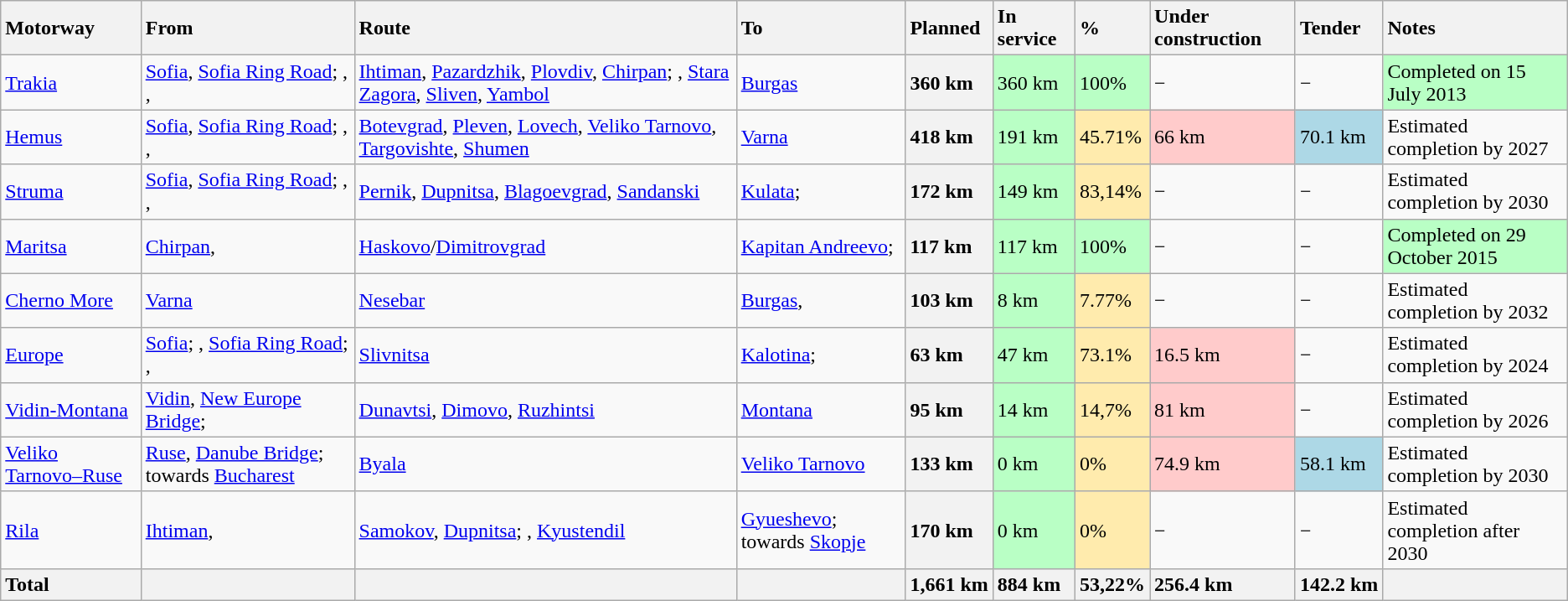<table class="wikitable">
<tr>
<th style="text-align:left"> Motorway</th>
<th style="text-align:left">From</th>
<th style="text-align:left">Route</th>
<th style="text-align:left">To</th>
<th style="text-align:left">Planned</th>
<th style="text-align:left">In service</th>
<th style="text-align:left">%</th>
<th style="text-align:left">Under construction</th>
<th style="text-align:left">Tender</th>
<th style="text-align:left">Notes</th>
</tr>
<tr>
<td> <a href='#'>Trakia</a></td>
<td><a href='#'>Sofia</a>, <a href='#'>Sofia Ring Road</a>; , , </td>
<td><a href='#'>Ihtiman</a>, <a href='#'>Pazardzhik</a>, <a href='#'>Plovdiv</a>, <a href='#'>Chirpan</a>; , <a href='#'>Stara Zagora</a>, <a href='#'>Sliven</a>, <a href='#'>Yambol</a></td>
<td><a href='#'>Burgas</a></td>
<th style="text-align:left">360 km</th>
<td bgcolor="#B9FFC5">360 km</td>
<td bgcolor="#B9FFC5">100%</td>
<td>−</td>
<td>−</td>
<td bgcolor="#B9FFC5">Completed on 15 July 2013</td>
</tr>
<tr>
<td> <a href='#'>Hemus</a></td>
<td><a href='#'>Sofia</a>, <a href='#'>Sofia Ring Road</a>; , , </td>
<td><a href='#'>Botevgrad</a>, <a href='#'>Pleven</a>, <a href='#'>Lovech</a>, <a href='#'>Veliko Tarnovo</a>, <a href='#'>Targovishte</a>, <a href='#'>Shumen</a></td>
<td><a href='#'>Varna</a></td>
<th style="text-align:left">418 km</th>
<td bgcolor="#B9FFC5">191 km</td>
<td bgcolor="#FFEBAD">45.71%</td>
<td bgcolor="#FFCBCB">66 km</td>
<td bgcolor="#add8e6">70.1 km</td>
<td>Estimated completion by 2027</td>
</tr>
<tr>
<td> <a href='#'>Struma</a></td>
<td><a href='#'>Sofia</a>, <a href='#'>Sofia Ring Road</a>; , , </td>
<td><a href='#'>Pernik</a>, <a href='#'>Dupnitsa</a>, <a href='#'>Blagoevgrad</a>, <a href='#'>Sandanski</a></td>
<td><a href='#'>Kulata</a>; </td>
<th style="text-align:left">172 km</th>
<td bgcolor="#B9FFC5">149 km</td>
<td bgcolor="#FFEBAD">83,14%</td>
<td>−</td>
<td>−</td>
<td>Estimated completion by 2030</td>
</tr>
<tr>
<td> <a href='#'>Maritsa</a></td>
<td><a href='#'>Chirpan</a>, </td>
<td><a href='#'>Haskovo</a>/<a href='#'>Dimitrovgrad</a></td>
<td><a href='#'>Kapitan Andreevo</a>; </td>
<th style="text-align:left">117 km</th>
<td bgcolor="#B9FFC5">117 km</td>
<td bgcolor="#B9FFC5">100%</td>
<td>−</td>
<td>−</td>
<td bgcolor="#B9FFC5">Completed on 29 October 2015 </td>
</tr>
<tr>
<td> <a href='#'>Cherno More</a></td>
<td><a href='#'>Varna</a></td>
<td><a href='#'>Nesebar</a></td>
<td><a href='#'>Burgas</a>, </td>
<th style="text-align:left">103 km</th>
<td bgcolor="#B9FFC5">8 km</td>
<td bgcolor="#FFEBAD">7.77%</td>
<td>−</td>
<td>−</td>
<td>Estimated completion by 2032</td>
</tr>
<tr>
<td> <a href='#'>Europe</a></td>
<td><a href='#'>Sofia</a>; , <a href='#'>Sofia Ring Road</a>; , </td>
<td><a href='#'>Slivnitsa</a></td>
<td><a href='#'>Kalotina</a>; </td>
<th style="text-align:left">63 km</th>
<td bgcolor="#B9FFC5">47 km</td>
<td bgcolor="#FFEBAD">73.1%</td>
<td bgcolor="#FFCBCB">16.5 km</td>
<td>−</td>
<td>Estimated completion by 2024</td>
</tr>
<tr>
<td><a href='#'>Vidin-Montana</a></td>
<td><a href='#'>Vidin</a>, <a href='#'>New Europe Bridge</a>; </td>
<td><a href='#'>Dunavtsi</a>, <a href='#'>Dimovo</a>, <a href='#'>Ruzhintsi</a></td>
<td><a href='#'>Montana</a></td>
<th style="text-align:left">95 km</th>
<td bgcolor="#B9FFC5">14 km</td>
<td bgcolor="#FFEBAD">14,7%</td>
<td bgcolor="#FFCBCB">81 km</td>
<td>−</td>
<td>Estimated completion by 2026</td>
</tr>
<tr>
<td><a href='#'>Veliko Tarnovo–Ruse</a></td>
<td><a href='#'>Ruse</a>, <a href='#'>Danube Bridge</a>;  towards <a href='#'>Bucharest</a></td>
<td><a href='#'>Byala</a></td>
<td><a href='#'>Veliko Tarnovo</a></td>
<th style="text-align:left">133 km</th>
<td bgcolor="#B9FFC5">0 km</td>
<td bgcolor="#FFEBAD">0%</td>
<td bgcolor="#FFCBCB">74.9 km</td>
<td bgcolor="#add8e6">58.1 km</td>
<td>Estimated completion by 2030</td>
</tr>
<tr>
<td><a href='#'>Rila</a></td>
<td><a href='#'>Ihtiman</a>, </td>
<td><a href='#'>Samokov</a>, <a href='#'>Dupnitsa</a>; , <a href='#'>Kyustendil</a></td>
<td><a href='#'>Gyueshevo</a>;  towards <a href='#'>Skopje</a></td>
<th style="text-align:left">170 km</th>
<td bgcolor="#B9FFC5">0 km</td>
<td bgcolor="#FFEBAD">0%</td>
<td>−</td>
<td>−</td>
<td>Estimated completion after 2030</td>
</tr>
<tr>
<th style="text-align:left">Total</th>
<th style="text-align:left"></th>
<th style="text-align:left"></th>
<th style="text-align:left"></th>
<th style="text-align:left">1,661 km</th>
<th style="text-align:left">884 km</th>
<th style="text-align:left">53,22%</th>
<th style="text-align:left">256.4 km</th>
<th style="text-align:left">142.2 km</th>
<th style="text-align:left"></th>
</tr>
</table>
